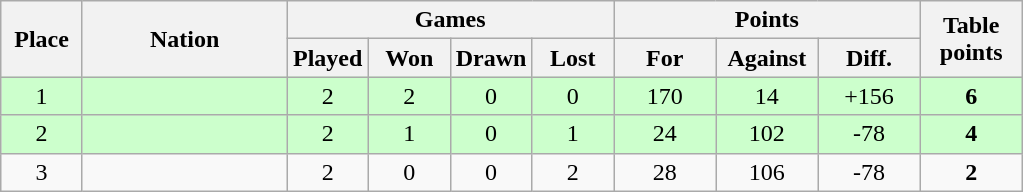<table class="wikitable" style="text-align:center">
<tr>
<th rowspan="2" style="width:8%">Place</th>
<th rowspan="2" style="width:20%">Nation</th>
<th colspan="4" style="width:32%">Games</th>
<th colspan="3" style="width:30%">Points</th>
<th rowspan="2" style="width:10%">Table<br>points</th>
</tr>
<tr>
<th style="width:8%">Played</th>
<th style="width:8%">Won</th>
<th style="width:8%">Drawn</th>
<th style="width:8%">Lost</th>
<th style="width:10%">For</th>
<th style="width:10%">Against</th>
<th style="width:10%">Diff.</th>
</tr>
<tr style="background:#cfc">
<td>1</td>
<td align=left><strong></strong></td>
<td>2</td>
<td>2</td>
<td>0</td>
<td>0</td>
<td>170</td>
<td>14</td>
<td>+156</td>
<td><strong>6</strong></td>
</tr>
<tr style="background:#cfc">
<td>2</td>
<td align=left></td>
<td>2</td>
<td>1</td>
<td>0</td>
<td>1</td>
<td>24</td>
<td>102</td>
<td>-78</td>
<td><strong>4</strong></td>
</tr>
<tr>
<td>3</td>
<td align=left></td>
<td>2</td>
<td>0</td>
<td>0</td>
<td>2</td>
<td>28</td>
<td>106</td>
<td>-78</td>
<td><strong>2</strong></td>
</tr>
</table>
